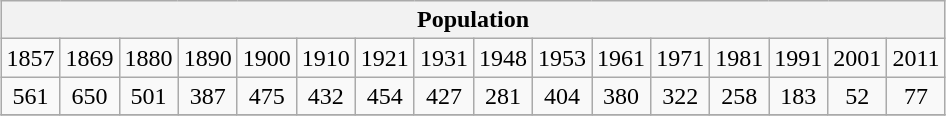<table class="wikitable" style="margin: 0.5em auto; text-align: center;">
<tr>
<th colspan="16">Population</th>
</tr>
<tr>
<td>1857</td>
<td>1869</td>
<td>1880</td>
<td>1890</td>
<td>1900</td>
<td>1910</td>
<td>1921</td>
<td>1931</td>
<td>1948</td>
<td>1953</td>
<td>1961</td>
<td>1971</td>
<td>1981</td>
<td>1991</td>
<td>2001</td>
<td>2011</td>
</tr>
<tr>
<td>561</td>
<td>650</td>
<td>501</td>
<td>387</td>
<td>475</td>
<td>432</td>
<td>454</td>
<td>427</td>
<td>281</td>
<td>404</td>
<td>380</td>
<td>322</td>
<td>258</td>
<td>183</td>
<td>52</td>
<td>77</td>
</tr>
<tr>
</tr>
</table>
